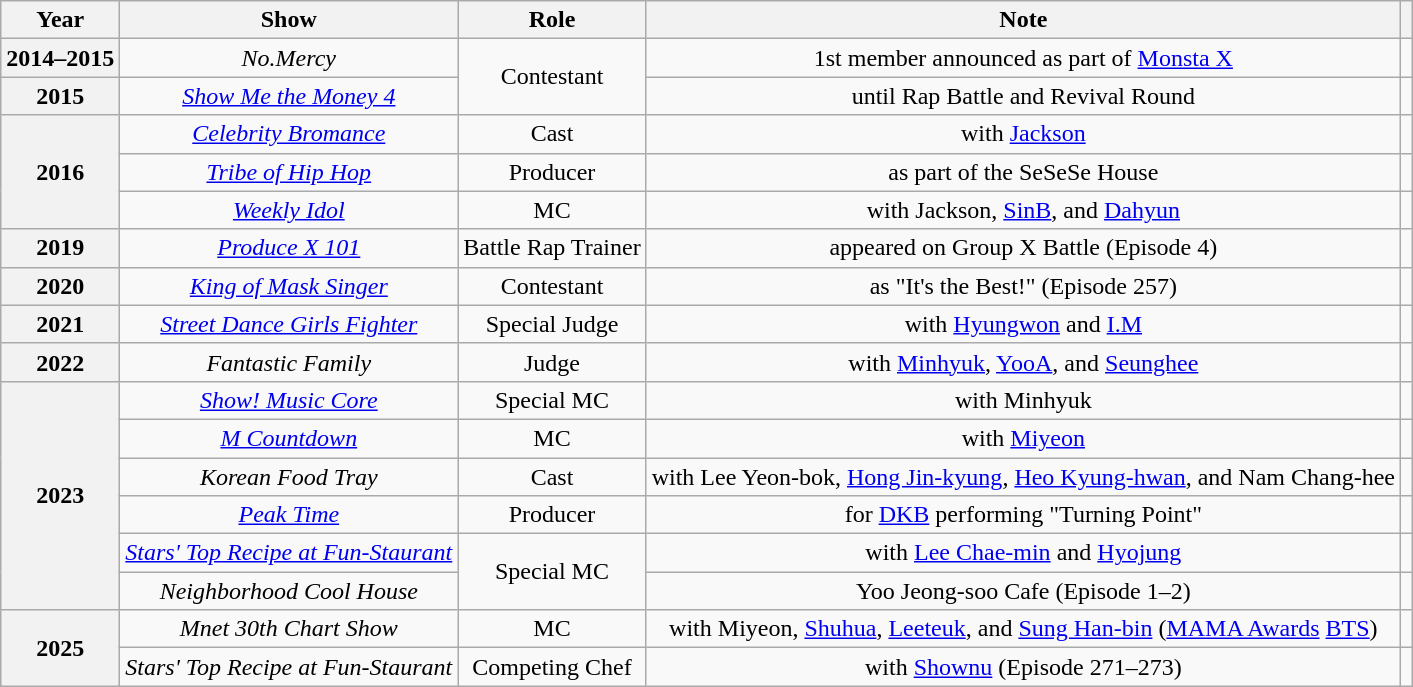<table class="wikitable sortable plainrowheaders" style="text-align: center;">
<tr>
<th scope="col">Year</th>
<th scope="col">Show</th>
<th scope="col">Role</th>
<th scope="col">Note</th>
<th scope="col" class="unsortable"></th>
</tr>
<tr>
<th scope="row">2014–2015</th>
<td><em>No.Mercy</em></td>
<td rowspan="2">Contestant</td>
<td>1st member announced as part of <a href='#'>Monsta X</a></td>
<td></td>
</tr>
<tr>
<th scope="row">2015</th>
<td><em><a href='#'>Show Me the Money 4</a></em></td>
<td>until Rap Battle and Revival Round</td>
<td></td>
</tr>
<tr>
<th scope="row" rowspan="3">2016</th>
<td><em><a href='#'>Celebrity Bromance</a></em></td>
<td>Cast</td>
<td>with <a href='#'>Jackson</a></td>
<td></td>
</tr>
<tr>
<td><em><a href='#'>Tribe of Hip Hop</a></em></td>
<td>Producer</td>
<td>as part of the SeSeSe House</td>
<td></td>
</tr>
<tr>
<td><em><a href='#'>Weekly Idol</a></em></td>
<td>MC</td>
<td>with Jackson, <a href='#'>SinB</a>, and <a href='#'>Dahyun</a></td>
<td></td>
</tr>
<tr>
<th scope="row">2019</th>
<td><em><a href='#'>Produce X 101</a></em></td>
<td>Battle Rap Trainer</td>
<td>appeared on Group X Battle (Episode 4)</td>
<td></td>
</tr>
<tr>
<th scope="row">2020</th>
<td><em><a href='#'>King of Mask Singer</a></em></td>
<td>Contestant</td>
<td>as "It's the Best!" (Episode 257)</td>
<td></td>
</tr>
<tr>
<th scope="row">2021</th>
<td><em><a href='#'>Street Dance Girls Fighter</a></em></td>
<td>Special Judge</td>
<td>with <a href='#'>Hyungwon</a> and <a href='#'>I.M</a></td>
<td></td>
</tr>
<tr>
<th scope="row">2022</th>
<td><em>Fantastic Family</em></td>
<td>Judge</td>
<td>with <a href='#'>Minhyuk</a>, <a href='#'>YooA</a>, and <a href='#'>Seunghee</a></td>
<td></td>
</tr>
<tr>
<th scope="row" rowspan="6">2023</th>
<td><em><a href='#'>Show! Music Core</a></em></td>
<td>Special MC</td>
<td>with Minhyuk</td>
<td></td>
</tr>
<tr>
<td><em><a href='#'>M Countdown</a></em></td>
<td>MC</td>
<td>with <a href='#'>Miyeon</a></td>
<td></td>
</tr>
<tr>
<td><em>Korean Food Tray</em></td>
<td>Cast</td>
<td>with Lee Yeon-bok, <a href='#'>Hong Jin-kyung</a>, <a href='#'>Heo Kyung-hwan</a>, and Nam Chang-hee</td>
<td></td>
</tr>
<tr>
<td><em><a href='#'>Peak Time</a></em></td>
<td>Producer</td>
<td>for <a href='#'>DKB</a> performing "Turning Point"</td>
<td></td>
</tr>
<tr>
<td><em><a href='#'>Stars' Top Recipe at Fun-Staurant</a></em></td>
<td rowspan="2">Special MC</td>
<td>with <a href='#'>Lee Chae-min</a> and <a href='#'>Hyojung</a></td>
<td></td>
</tr>
<tr>
<td><em>Neighborhood Cool House</em></td>
<td>Yoo Jeong-soo Cafe (Episode 1–2)</td>
<td></td>
</tr>
<tr>
<th scope="row" rowspan="2">2025</th>
<td><em>Mnet 30th Chart Show</em></td>
<td>MC</td>
<td>with Miyeon, <a href='#'>Shuhua</a>, <a href='#'>Leeteuk</a>, and <a href='#'>Sung Han-bin</a> (<a href='#'>MAMA Awards</a> <a href='#'>BTS</a>)</td>
<td></td>
</tr>
<tr>
<td><em>Stars' Top Recipe at Fun-Staurant</em></td>
<td>Competing Chef</td>
<td>with <a href='#'>Shownu</a> (Episode 271–273)</td>
<td></td>
</tr>
</table>
